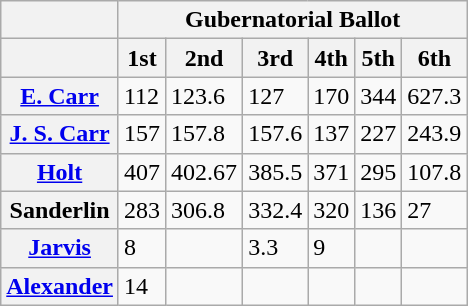<table class="wikitable collapsible collapsed">
<tr>
<th></th>
<th style="text-align:center" colspan="6"><strong>Gubernatorial Ballot</strong></th>
</tr>
<tr>
<th></th>
<th>1st</th>
<th>2nd</th>
<th>3rd</th>
<th>4th</th>
<th>5th</th>
<th>6th</th>
</tr>
<tr>
<th><a href='#'>E. Carr</a></th>
<td>112</td>
<td>123.6</td>
<td>127</td>
<td>170</td>
<td>344</td>
<td>627.3</td>
</tr>
<tr>
<th><a href='#'>J. S. Carr</a></th>
<td>157</td>
<td>157.8</td>
<td>157.6</td>
<td>137</td>
<td>227</td>
<td>243.9</td>
</tr>
<tr>
<th><a href='#'>Holt</a></th>
<td>407</td>
<td>402.67</td>
<td>385.5</td>
<td>371</td>
<td>295</td>
<td>107.8</td>
</tr>
<tr>
<th>Sanderlin</th>
<td>283</td>
<td>306.8</td>
<td>332.4</td>
<td>320</td>
<td>136</td>
<td>27</td>
</tr>
<tr>
<th><a href='#'>Jarvis</a></th>
<td>8</td>
<td></td>
<td>3.3</td>
<td>9</td>
<td></td>
<td></td>
</tr>
<tr>
<th><a href='#'>Alexander</a></th>
<td>14</td>
<td></td>
<td></td>
<td></td>
<td></td>
<td></td>
</tr>
</table>
